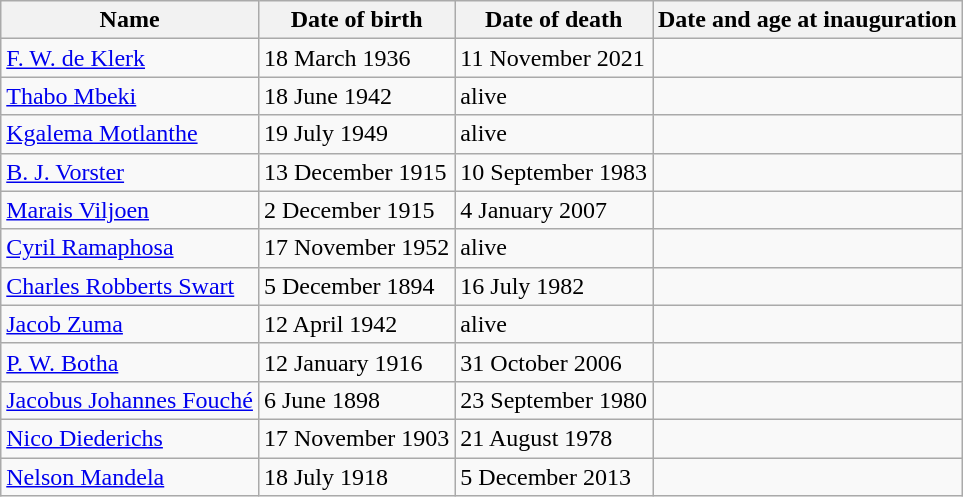<table class="wikitable">
<tr>
<th>Name</th>
<th>Date of birth</th>
<th>Date of death</th>
<th>Date and age at inauguration</th>
</tr>
<tr>
<td><a href='#'>F. W. de Klerk</a></td>
<td>18 March 1936</td>
<td>11 November 2021</td>
<td></td>
</tr>
<tr>
<td><a href='#'>Thabo Mbeki</a></td>
<td>18 June 1942</td>
<td>alive</td>
<td></td>
</tr>
<tr>
<td><a href='#'>Kgalema Motlanthe</a></td>
<td>19 July 1949</td>
<td>alive</td>
<td></td>
</tr>
<tr>
<td><a href='#'>B. J. Vorster</a></td>
<td>13 December 1915</td>
<td>10 September 1983</td>
<td></td>
</tr>
<tr>
<td><a href='#'>Marais Viljoen</a></td>
<td>2 December 1915</td>
<td>4 January 2007</td>
<td></td>
</tr>
<tr>
<td><a href='#'>Cyril Ramaphosa</a></td>
<td>17 November 1952</td>
<td>alive</td>
<td></td>
</tr>
<tr>
<td><a href='#'>Charles Robberts Swart</a></td>
<td>5 December 1894</td>
<td>16 July 1982</td>
<td></td>
</tr>
<tr>
<td><a href='#'>Jacob Zuma</a></td>
<td>12 April 1942</td>
<td>alive</td>
<td></td>
</tr>
<tr>
<td><a href='#'>P. W. Botha</a></td>
<td>12 January 1916</td>
<td>31 October 2006</td>
<td></td>
</tr>
<tr>
<td><a href='#'>Jacobus Johannes Fouché</a></td>
<td>6 June 1898</td>
<td>23 September 1980</td>
<td></td>
</tr>
<tr>
<td><a href='#'>Nico Diederichs</a></td>
<td>17 November 1903</td>
<td>21 August 1978</td>
<td></td>
</tr>
<tr>
<td><a href='#'>Nelson Mandela</a></td>
<td>18 July 1918</td>
<td>5 December 2013</td>
<td></td>
</tr>
</table>
